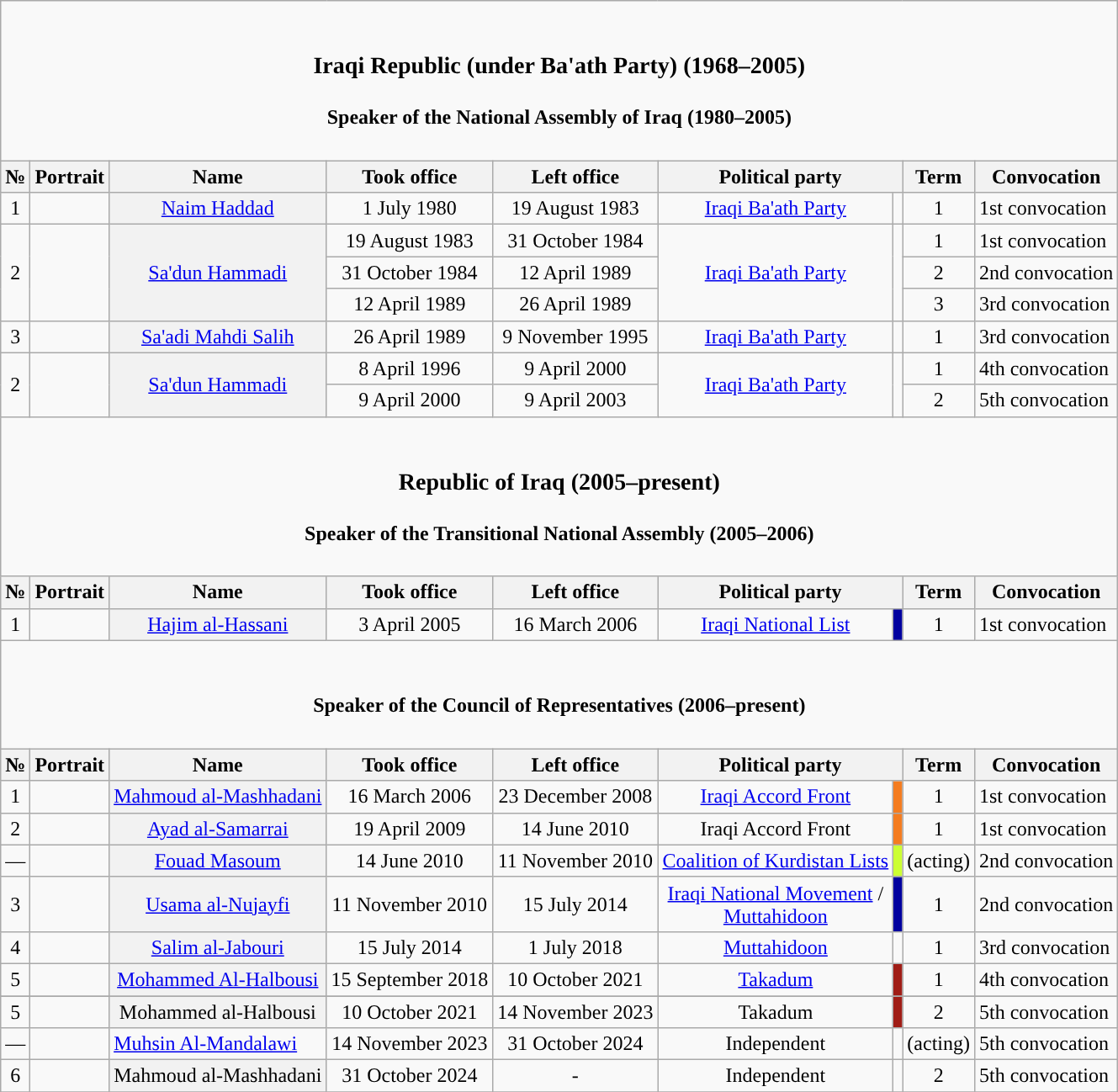<table class="wikitable plainrowheaders">
<tr>
<td colspan=9 align=center><br><h3>Iraqi Republic (under Ba'ath Party) (1968–2005)</h3><h4>Speaker of the National Assembly of Iraq (1980–2005)</h4></td>
</tr>
<tr>
<th scope="col">№</th>
<th scope="col">Portrait</th>
<th scope="col">Name<br></th>
<th scope="col">Took office</th>
<th scope="col">Left office</th>
<th scope="col" colspan="2">Political party</th>
<th scope="col">Term</th>
<th scope="col">Convocation</th>
</tr>
<tr>
<td align="center">1</td>
<td align=center></td>
<th align="center" scope="row" style="font-weight:normal;"><a href='#'>Naim Haddad</a></th>
<td align=center>1 July 1980</td>
<td align=center>19 August 1983</td>
<td align=center><a href='#'>Iraqi Ba'ath Party</a><br></td>
<td style="background-color:"></td>
<td align=center>1<br></td>
<td align=left>1st convocation<br></td>
</tr>
<tr>
<td align="center" rowspan="3">2</td>
<td rowspan="3" align=center></td>
<th rowspan="3" align="center" scope="row" style="font-weight:normal;"><a href='#'>Sa'dun Hammadi</a><br></th>
<td align=center>19 August 1983</td>
<td align=center>31 October 1984</td>
<td rowspan="3" align=center><a href='#'>Iraqi Ba'ath Party</a><br></td>
<td rowspan="3" style="background-color:"></td>
<td align=center>1<br></td>
<td align=left>1st convocation<br></td>
</tr>
<tr>
<td align=center>31 October 1984</td>
<td align=center>12 April 1989</td>
<td align=center>2<br></td>
<td align=left>2nd convocation<br></td>
</tr>
<tr>
<td align=center>12 April 1989</td>
<td align=center>26 April 1989</td>
<td align=center>3<br></td>
<td align=left>3rd convocation<br></td>
</tr>
<tr>
<td align="center">3</td>
<td align=center></td>
<th align="center" scope="row" style="font-weight:normal;"><a href='#'>Sa'adi Mahdi Salih</a></th>
<td align=center>26 April 1989</td>
<td align=center>9 November 1995</td>
<td align=center><a href='#'>Iraqi Ba'ath Party</a><br></td>
<td style="background-color:"></td>
<td align=center>1<br></td>
<td align=left>3rd convocation<br></td>
</tr>
<tr>
<td align="center" rowspan="2">2</td>
<td rowspan="2" align=center></td>
<th rowspan="2" align="center" scope="row" style="font-weight:normal;"><a href='#'>Sa'dun Hammadi</a><br></th>
<td align=center>8 April 1996</td>
<td align=center>9 April 2000</td>
<td rowspan="2" align=center><a href='#'>Iraqi Ba'ath Party</a><br></td>
<td rowspan="2" style="background-color:"></td>
<td align=center>1<br></td>
<td align=left>4th convocation<br></td>
</tr>
<tr>
<td align=center>9 April 2000</td>
<td align=center>9 April 2003</td>
<td align=center>2<br></td>
<td align=left>5th convocation<br></td>
</tr>
<tr>
<td colspan=9 align=center><br><h3>Republic of Iraq (2005–present)</h3><h4>Speaker of the Transitional National Assembly (2005–2006)</h4></td>
</tr>
<tr>
<th scope="col">№</th>
<th scope="col">Portrait</th>
<th scope="col">Name<br></th>
<th scope="col">Took office</th>
<th scope="col">Left office</th>
<th scope="col" colspan="2">Political party</th>
<th scope="col">Term</th>
<th scope="col">Convocation</th>
</tr>
<tr>
<td align="center">1</td>
<td align=center></td>
<th align="center" scope="row" style="font-weight:normal;"><a href='#'>Hajim al-Hassani</a><br></th>
<td align=center>3 April 2005</td>
<td align=center>16 March 2006</td>
<td align=center><a href='#'>Iraqi National List</a></td>
<td style="background-color:#00009F; color:white;"></td>
<td align=center>1<br></td>
<td align=left>1st convocation<br></td>
</tr>
<tr>
<td colspan=9 align=center><br><h4>Speaker of the Council of Representatives (2006–present)</h4></td>
</tr>
<tr>
<th scope="col">№</th>
<th scope="col">Portrait</th>
<th scope="col">Name<br></th>
<th scope="col">Took office</th>
<th scope="col">Left office</th>
<th scope="col" colspan="2">Political party</th>
<th scope="col">Term</th>
<th scope="col">Convocation</th>
</tr>
<tr>
<td align="center">1</td>
<td align=center></td>
<th align="center" scope="row" style="font-weight:normal;"><a href='#'>Mahmoud al-Mashhadani</a><br></th>
<td align=center>16 March 2006</td>
<td align=center>23 December 2008</td>
<td align=center><a href='#'>Iraqi Accord Front</a></td>
<td style="background-color:#F47C20; color:white;"></td>
<td align=center>1<br></td>
<td align=left>1st convocation<br></td>
</tr>
<tr>
<td align="center">2</td>
<td align=center></td>
<th align="center" scope="row" style="font-weight:normal;"><a href='#'>Ayad al-Samarrai</a><br></th>
<td align=center>19 April 2009</td>
<td align=center>14 June 2010</td>
<td align=center>Iraqi Accord Front</td>
<td style="background-color:#F47C20; color:white;"></td>
<td align=center>1<br></td>
<td align=left>1st convocation<br></td>
</tr>
<tr>
<td align="center">—</td>
<td align=center></td>
<th align="center" scope="row" style="font-weight:normal;"><a href='#'>Fouad Masoum</a><br></th>
<td align=center>14 June 2010</td>
<td align=center>11 November 2010</td>
<td align=center><a href='#'>Coalition of Kurdistan Lists</a></td>
<td style="background-color:#CCFF33; color:white;"></td>
<td align=center>(acting)</td>
<td align=left>2nd convocation<br></td>
</tr>
<tr>
<td align="center">3</td>
<td align=center></td>
<th align="center" scope="row" style="font-weight:normal;"><a href='#'>Usama al-Nujayfi</a><br></th>
<td align=center>11 November 2010</td>
<td align=center>15 July 2014</td>
<td align=center><a href='#'>Iraqi National Movement</a> /<br> <a href='#'>Muttahidoon</a></td>
<td style="background-color:#00009F; color:white;"></td>
<td align=center>1<br></td>
<td align=left>2nd convocation<br></td>
</tr>
<tr>
<td align="center">4</td>
<td align=center></td>
<th align="center" scope="row" style="font-weight:normal;"><a href='#'>Salim al-Jabouri</a><br></th>
<td align=center>15 July 2014</td>
<td align=center>1 July 2018</td>
<td align=center><a href='#'>Muttahidoon</a></td>
<td style="background-color:"></td>
<td align=center>1<br></td>
<td align=left>3rd convocation<br></td>
</tr>
<tr>
<td align="center">5</td>
<td align=center></td>
<th align="center" scope="row" style="font-weight:normal;"><a href='#'>Mohammed Al-Halbousi</a><br></th>
<td align=center>15 September 2018</td>
<td align=center>10 October 2021</td>
<td align=center><a href='#'>Takadum</a></td>
<td style="background-color:#a01d16; color:white;"></td>
<td align=center>1<br></td>
<td align=left>4th convocation<br></td>
</tr>
<tr>
</tr>
<tr>
<td align="center">5</td>
<td align=center></td>
<th align="center" scope="row" style="font-weight:normal;">Mohammed al-Halbousi<br></th>
<td align=center>10 October 2021</td>
<td align=center>14 November 2023</td>
<td align=center>Takadum</td>
<td style="background-color:#a01d16; color:white;"></td>
<td align=center>2<br></td>
<td align=left>5th convocation<br></td>
</tr>
<tr>
<td>—</td>
<td align=center></td>
<td><a href='#'>Muhsin Al-Mandalawi</a> <br></td>
<td align=center>14 November 2023</td>
<td align=center>31 October 2024</td>
<td align=center>Independent</td>
<td></td>
<td align=center>(acting)</td>
<td align=left>5th convocation<br></td>
</tr>
<tr>
<td align="center">6</td>
<td align=center></td>
<th align="center" scope="row" style="font-weight:normal;">Mahmoud al-Mashhadani<br></th>
<td align=center>31 October 2024</td>
<td align=center>-</td>
<td align=center>Independent</td>
<td></td>
<td align=center>2</td>
<td align=left>5th convocation<br></td>
</tr>
<tr>
</tr>
</table>
